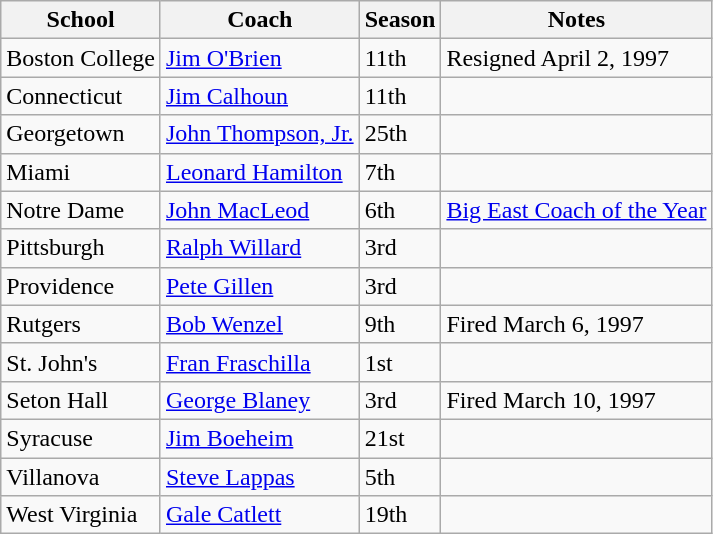<table class="wikitable">
<tr>
<th>School</th>
<th>Coach</th>
<th>Season</th>
<th>Notes</th>
</tr>
<tr>
<td>Boston College</td>
<td><a href='#'>Jim O'Brien</a></td>
<td>11th</td>
<td>Resigned April 2, 1997</td>
</tr>
<tr>
<td>Connecticut</td>
<td><a href='#'>Jim Calhoun</a></td>
<td>11th</td>
<td></td>
</tr>
<tr>
<td>Georgetown</td>
<td><a href='#'>John Thompson, Jr.</a></td>
<td>25th</td>
<td></td>
</tr>
<tr>
<td>Miami</td>
<td><a href='#'>Leonard Hamilton</a></td>
<td>7th</td>
<td></td>
</tr>
<tr>
<td>Notre Dame</td>
<td><a href='#'>John MacLeod</a></td>
<td>6th</td>
<td><a href='#'>Big East Coach of the Year</a></td>
</tr>
<tr>
<td>Pittsburgh</td>
<td><a href='#'>Ralph Willard</a></td>
<td>3rd</td>
<td></td>
</tr>
<tr>
<td>Providence</td>
<td><a href='#'>Pete Gillen</a></td>
<td>3rd</td>
<td></td>
</tr>
<tr>
<td>Rutgers</td>
<td><a href='#'>Bob Wenzel</a></td>
<td>9th</td>
<td>Fired March 6, 1997</td>
</tr>
<tr>
<td>St. John's</td>
<td><a href='#'>Fran Fraschilla</a></td>
<td>1st</td>
<td></td>
</tr>
<tr>
<td>Seton Hall</td>
<td><a href='#'>George Blaney</a></td>
<td>3rd</td>
<td>Fired March 10, 1997</td>
</tr>
<tr>
<td>Syracuse</td>
<td><a href='#'>Jim Boeheim</a></td>
<td>21st</td>
<td></td>
</tr>
<tr>
<td>Villanova</td>
<td><a href='#'>Steve Lappas</a></td>
<td>5th</td>
<td></td>
</tr>
<tr>
<td>West Virginia</td>
<td><a href='#'>Gale Catlett</a></td>
<td>19th</td>
<td></td>
</tr>
</table>
